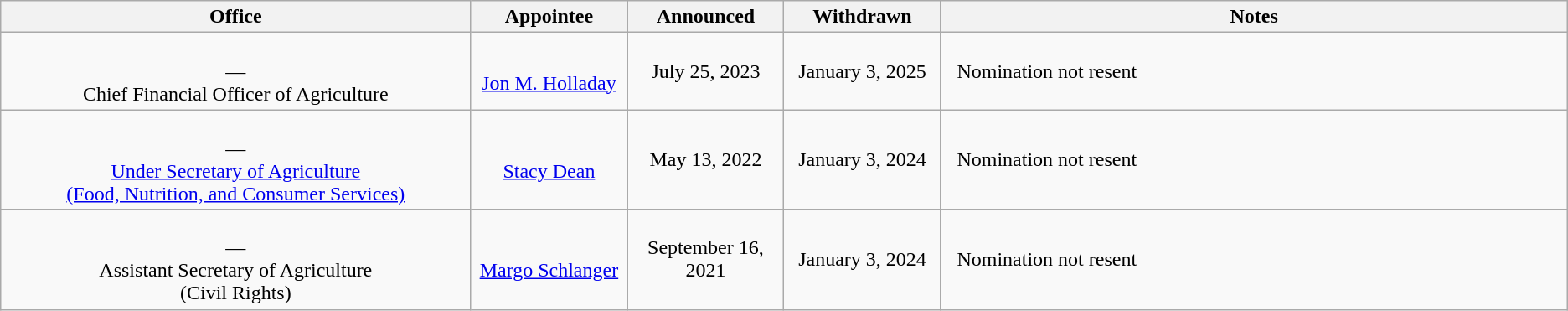<table class="wikitable sortable" style="text-align:center">
<tr>
<th style="width:30%;">Office</th>
<th style="width:10%;">Appointee</th>
<th style="width:10%;" data-sort-type="date">Announced</th>
<th style="width:10%;" data-sort-type="date">Withdrawn</th>
<th style="width:50%;">Notes</th>
</tr>
<tr>
<td><br>—<br>Chief Financial Officer of Agriculture</td>
<td><br><a href='#'>Jon M. Holladay</a></td>
<td>July 25, 2023</td>
<td>January 3, 2025</td>
<td style="text-align:left; padding:1%;">Nomination not resent</td>
</tr>
<tr>
<td><br>—<br><a href='#'>Under Secretary of Agriculture<br>(Food, Nutrition, and Consumer Services)</a></td>
<td><br><a href='#'>Stacy Dean</a></td>
<td>May 13, 2022</td>
<td>January 3, 2024</td>
<td style="text-align:left; padding:1%;">Nomination not resent</td>
</tr>
<tr>
<td><br>—<br>Assistant Secretary of Agriculture<br>(Civil Rights)</td>
<td><br><a href='#'>Margo Schlanger</a></td>
<td>September 16, 2021</td>
<td>January 3, 2024</td>
<td style="text-align:left; padding:1%;">Nomination not resent</td>
</tr>
</table>
